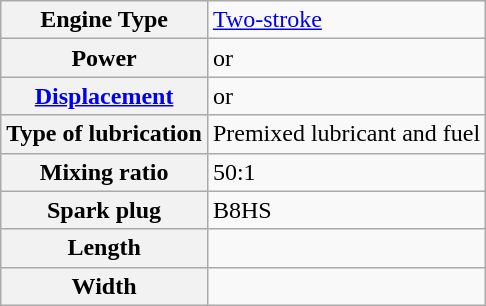<table class="wikitable floatleft">
<tr>
<th>Engine Type</th>
<td><a href='#'>Two-stroke</a></td>
</tr>
<tr>
<th>Power</th>
<td> or </td>
</tr>
<tr>
<th><a href='#'>Displacement</a></th>
<td> or </td>
</tr>
<tr>
<th>Type of lubrication</th>
<td>Premixed lubricant and fuel</td>
</tr>
<tr>
<th>Mixing ratio</th>
<td>50:1</td>
</tr>
<tr>
<th>Spark plug</th>
<td>B8HS</td>
</tr>
<tr>
<th>Length</th>
<td></td>
</tr>
<tr>
<th>Width</th>
<td></td>
</tr>
</table>
